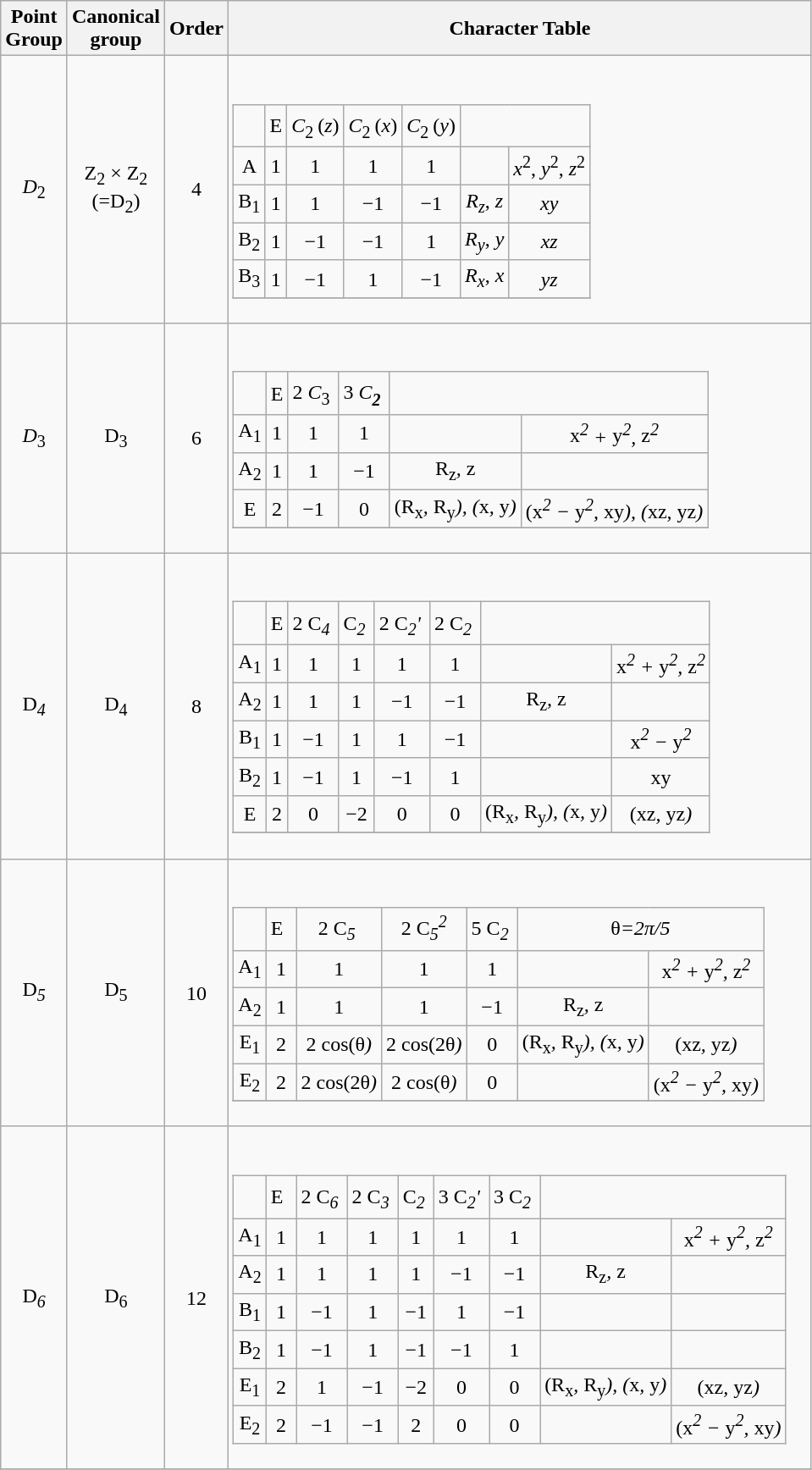<table class="wikitable"   style="text-align:center">
<tr>
<th>Point<br>Group</th>
<th>Canonical<br>group</th>
<th>Order</th>
<th>Character Table</th>
</tr>
<tr>
<td><em>D</em><sub>2</sub></td>
<td>Z<sub>2</sub> × Z<sub>2</sub><br>(=D<sub>2</sub>)</td>
<td>4</td>
<td align="left"><br><table class="wikitable" style="text-align:center">
<tr>
<td> </td>
<td>E</td>
<td><em>C</em><sub>2</sub><sup> </sup>(<em>z</em>)</td>
<td><em>C</em><sub>2</sub><sup> </sup>(<em>x</em>)</td>
<td><em>C</em><sub>2</sub><sup> </sup>(<em>y</em>)</td>
<td colspan="2"> </td>
</tr>
<tr>
<td>A</td>
<td>1</td>
<td>1</td>
<td>1</td>
<td>1</td>
<td> </td>
<td><em>x</em><sup>2</sup>, <em>y</em><sup>2</sup>, <em>z</em><sup>2</sup></td>
</tr>
<tr>
<td>B<sub>1</sub></td>
<td>1</td>
<td>1</td>
<td>−1</td>
<td>−1</td>
<td><em>R<sub>z</sub></em>, <em>z</em></td>
<td><em>xy</em></td>
</tr>
<tr>
<td>B<sub>2</sub></td>
<td>1</td>
<td>−1</td>
<td>−1</td>
<td>1</td>
<td><em>R<sub>y</sub></em>, <em>y</em></td>
<td><em>xz</em></td>
</tr>
<tr>
<td>B<sub>3</sub></td>
<td>1</td>
<td>−1</td>
<td>1</td>
<td>−1</td>
<td><em>R<sub>x</sub></em>, <em>x</em></td>
<td><em>yz</em></td>
</tr>
<tr>
</tr>
</table>
</td>
</tr>
<tr>
<td><em>D</em><sub>3</sub></td>
<td>D<sub>3</sub></td>
<td>6</td>
<td align="left"><br><table class="wikitable" style="text-align:center">
<tr>
<td> </td>
<td>E</td>
<td>2 <em>C</em><sub>3</sub><sup> </sup></td>
<td>3 <em>C<strong><sub>2</sub><sup> </sup></td>
<td colspan="2"> </td>
</tr>
<tr>
<td>A<sub>1</sub></td>
<td>1</td>
<td>1</td>
<td>1</td>
<td> </td>
<td></em>x<em><sup>2</sup> + </em>y<em><sup>2</sup>, </em>z<em><sup>2</sup></td>
</tr>
<tr>
<td>A<sub>2</sub></td>
<td>1</td>
<td>1</td>
<td>−1</td>
<td></em>R<sub>z</sub><em>, </em>z<em></td>
<td> </td>
</tr>
<tr>
<td>E</td>
<td>2</td>
<td>−1</td>
<td>0</td>
<td>(</em>R<sub>x</sub><em>, </em>R<sub>y</sub><em>), (</em>x<em>, </em>y<em>)</td>
<td>(</em>x<em><sup>2</sup> − </em>y<em><sup>2</sup>, </em>xy<em>), (</em>xz<em>, </em>yz<em>)</td>
</tr>
<tr>
</tr>
</table>
</td>
</tr>
<tr>
<td></em>D<em><sub>4</sub></td>
<td>D<sub>4</sub></td>
<td>8</td>
<td align="left"><br><table class="wikitable" style="text-align:center">
<tr>
<td> </td>
<td>E</td>
<td>2 </em>C<em><sub>4</sub><sup> </sup></td>
<td></em>C<em><sub>2</sub><sup> </sup></td>
<td>2 </em>C<em><sub>2</sub>'<sup> </sup></td>
<td>2 </em>C<em><sub>2</sub><sup> </sup></td>
<td colspan="2"> </td>
</tr>
<tr>
<td>A<sub>1</sub></td>
<td>1</td>
<td>1</td>
<td>1</td>
<td>1</td>
<td>1</td>
<td> </td>
<td></em>x<em><sup>2</sup> + </em>y<em><sup>2</sup>, </em>z<em><sup>2</sup></td>
</tr>
<tr>
<td>A<sub>2</sub></td>
<td>1</td>
<td>1</td>
<td>1</td>
<td>−1</td>
<td>−1</td>
<td></em>R<sub>z</sub><em>, </em>z<em></td>
<td> </td>
</tr>
<tr>
<td>B<sub>1</sub></td>
<td>1</td>
<td>−1</td>
<td>1</td>
<td>1</td>
<td>−1</td>
<td> </td>
<td></em>x<em><sup>2</sup> − </em>y<em><sup>2</sup></td>
</tr>
<tr>
<td>B<sub>2</sub></td>
<td>1</td>
<td>−1</td>
<td>1</td>
<td>−1</td>
<td>1</td>
<td> </td>
<td></em>xy<em></td>
</tr>
<tr>
<td>E</td>
<td>2</td>
<td>0</td>
<td>−2</td>
<td>0</td>
<td>0</td>
<td>(</em>R<sub>x</sub><em>, </em>R<sub>y</sub><em>), (</em>x<em>, </em>y<em>)</td>
<td>(</em>xz<em>, </em>yz<em>)</td>
</tr>
<tr>
</tr>
</table>
</td>
</tr>
<tr>
<td></em>D<em><sub>5</sub></td>
<td>D<sub>5</sub></td>
<td>10</td>
<td align="left"><br><table class="wikitable" style="text-align:center">
<tr>
<td> </td>
<td>E<sub> </sub><sup> </sup></td>
<td>2 </em>C<em><sub>5</sub><sup> </sup></td>
<td>2 </em>C<em><sub>5</sub><sup>2</sup></td>
<td>5 </em>C<em><sub>2</sub><sup> </sup></td>
<td colspan="2"></em>θ<em>=2π/5</td>
</tr>
<tr>
<td>A<sub>1</sub></td>
<td>1</td>
<td>1</td>
<td>1</td>
<td>1</td>
<td> </td>
<td></em>x<em><sup>2</sup> + </em>y<em><sup>2</sup>, </em>z<em><sup>2</sup></td>
</tr>
<tr>
<td>A<sub>2</sub></td>
<td>1</td>
<td>1</td>
<td>1</td>
<td>−1</td>
<td></em>R<sub>z</sub><em>, </em>z<em></td>
<td> </td>
</tr>
<tr>
<td>E<sub>1</sub></td>
<td>2</td>
<td>2 cos(</em>θ<em>)</td>
<td>2 cos(2</em>θ<em>)</td>
<td>0</td>
<td>(</em>R<sub>x</sub><em>, </em>R<sub>y</sub><em>), (</em>x<em>, </em>y<em>)</td>
<td>(</em>xz<em>, </em>yz<em>)</td>
</tr>
<tr>
<td>E<sub>2</sub></td>
<td>2</td>
<td>2 cos(2</em>θ<em>)</td>
<td>2 cos(</em>θ<em>)</td>
<td>0</td>
<td> </td>
<td>(</em>x<em><sup>2</sup> − </em>y<em><sup>2</sup>, </em>xy<em>)</td>
</tr>
<tr>
</tr>
</table>
</td>
</tr>
<tr>
<td></em>D<em><sub>6</sub></td>
<td>D<sub>6</sub></td>
<td>12</td>
<td align="left"><br><table class="wikitable" style="text-align:center">
<tr>
<td> </td>
<td>E<sub> </sub><sup> </sup></td>
<td>2 </em>C<em><sub>6</sub><sup> </sup></td>
<td>2 </em>C<em><sub>3</sub><sup> </sup></td>
<td></em>C<em><sub>2</sub><sup> </sup></td>
<td>3 </em>C<em><sub>2</sub>'<sup> </sup></td>
<td>3 </em>C<em><sub>2</sub><sup> </sup></td>
<td colspan="2"> </td>
</tr>
<tr>
<td>A<sub>1</sub></td>
<td>1</td>
<td>1</td>
<td>1</td>
<td>1</td>
<td>1</td>
<td>1</td>
<td> </td>
<td></em>x<em><sup>2</sup> + </em>y<em><sup>2</sup>, </em>z<em><sup>2</sup></td>
</tr>
<tr>
<td>A<sub>2</sub></td>
<td>1</td>
<td>1</td>
<td>1</td>
<td>1</td>
<td>−1</td>
<td>−1</td>
<td></em>R<sub>z</sub><em>, </em>z<em></td>
<td> </td>
</tr>
<tr>
<td>B<sub>1</sub></td>
<td>1</td>
<td>−1</td>
<td>1</td>
<td>−1</td>
<td>1</td>
<td>−1</td>
<td> </td>
<td> </td>
</tr>
<tr>
<td>B<sub>2</sub></td>
<td>1</td>
<td>−1</td>
<td>1</td>
<td>−1</td>
<td>−1</td>
<td>1</td>
<td> </td>
<td> </td>
</tr>
<tr>
<td>E<sub>1</sub></td>
<td>2</td>
<td>1</td>
<td>−1</td>
<td>−2</td>
<td>0</td>
<td>0</td>
<td>(</em>R<sub>x</sub><em>, </em>R<sub>y</sub><em>), (</em>x<em>, </em>y<em>)</td>
<td>(</em>xz<em>, </em>yz<em>)</td>
</tr>
<tr>
<td>E<sub>2</sub></td>
<td>2</td>
<td>−1</td>
<td>−1</td>
<td>2</td>
<td>0</td>
<td>0</td>
<td> </td>
<td>(</em>x<em><sup>2</sup> − </em>y<em><sup>2</sup>, </em>xy<em>)</td>
</tr>
</table>
</td>
</tr>
<tr>
</tr>
</table>
